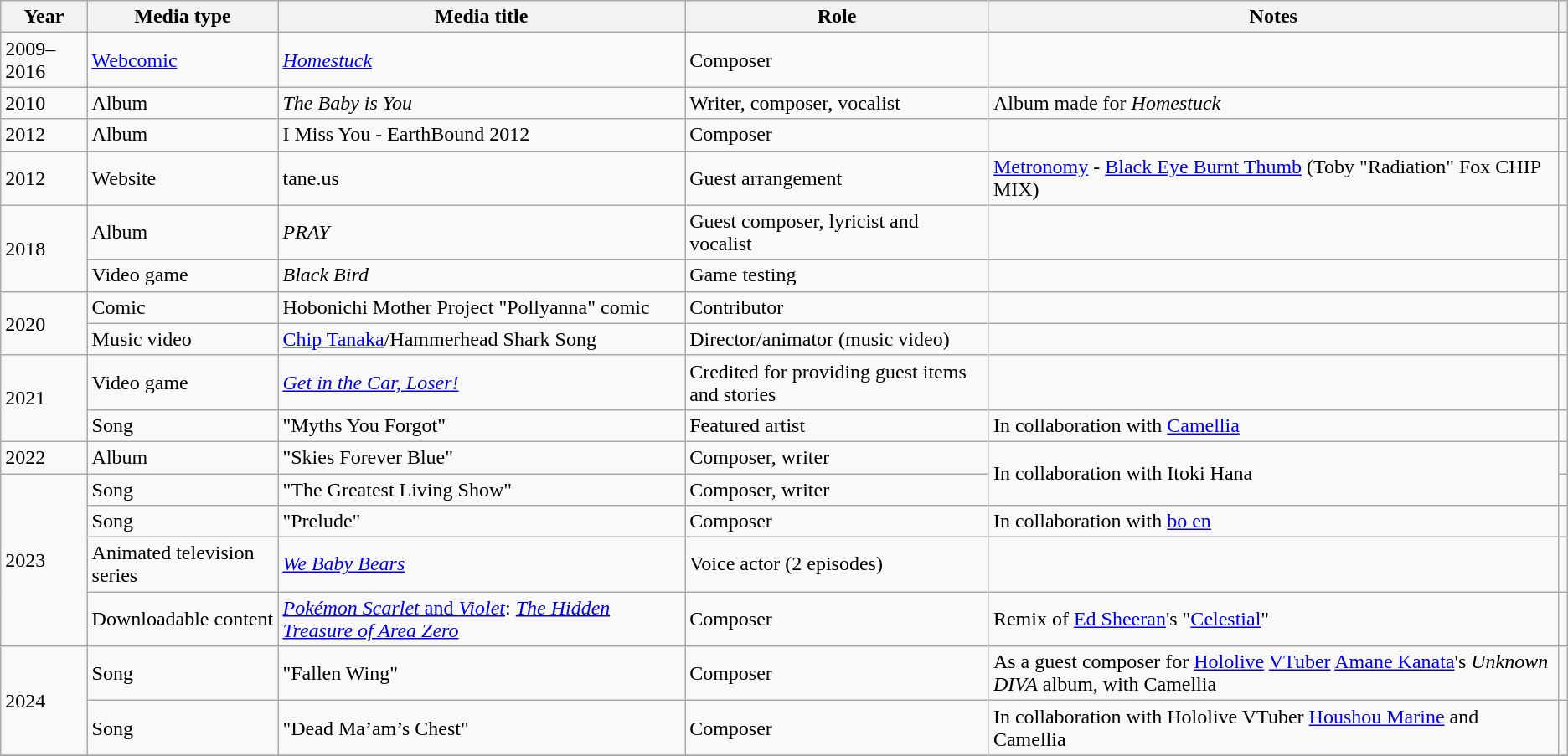<table class="wikitable sortable">
<tr>
<th scope="col">Year</th>
<th>Media type</th>
<th scope="col">Media title</th>
<th scope="col">Role</th>
<th>Notes</th>
<th></th>
</tr>
<tr>
<td>2009–2016</td>
<td><a href='#'>Webcomic</a></td>
<td><em><a href='#'>Homestuck</a></em></td>
<td>Composer</td>
<td></td>
<td></td>
</tr>
<tr>
<td>2010</td>
<td>Album</td>
<td><em>The Baby is You</em></td>
<td>Writer, composer, vocalist</td>
<td>Album made for <em>Homestuck</em></td>
<td></td>
</tr>
<tr>
<td>2012</td>
<td>Album</td>
<td>I Miss You - EarthBound 2012</td>
<td>Composer</td>
<td></td>
<td></td>
</tr>
<tr>
<td>2012</td>
<td>Website</td>
<td>tane.us</td>
<td>Guest arrangement</td>
<td><a href='#'>Metronomy</a> - <a href='#'>Black Eye Burnt Thumb</a> (Toby "Radiation" Fox CHIP MIX)</td>
<td></td>
</tr>
<tr>
<td rowspan="2">2018</td>
<td>Album</td>
<td><em>PRAY</em></td>
<td>Guest composer, lyricist and vocalist</td>
<td></td>
<td></td>
</tr>
<tr>
<td>Video game</td>
<td><em>Black Bird</em></td>
<td>Game testing</td>
<td></td>
<td></td>
</tr>
<tr>
<td rowspan="2">2020</td>
<td>Comic</td>
<td>Hobonichi Mother Project "Pollyanna" comic</td>
<td>Contributor</td>
<td></td>
<td></td>
</tr>
<tr>
<td>Music video</td>
<td><a href='#'>Chip Tanaka</a>/Hammerhead Shark Song</td>
<td>Director/animator (music video)</td>
<td></td>
<td></td>
</tr>
<tr>
<td rowspan="2">2021</td>
<td>Video game</td>
<td><em><a href='#'>Get in the Car, Loser!</a></em></td>
<td>Credited for providing guest items and stories</td>
<td></td>
<td></td>
</tr>
<tr>
<td>Song</td>
<td>"Myths You Forgot"</td>
<td>Featured artist</td>
<td>In collaboration with <a href='#'>Camellia</a></td>
<td></td>
</tr>
<tr>
<td>2022</td>
<td>Album</td>
<td>"Skies Forever Blue"</td>
<td>Composer, writer</td>
<td rowspan="2">In collaboration with Itoki Hana</td>
<td></td>
</tr>
<tr>
<td rowspan="4">2023</td>
<td>Song</td>
<td>"The Greatest Living Show"</td>
<td>Composer, writer</td>
<td></td>
</tr>
<tr>
<td>Song</td>
<td>"Prelude"</td>
<td>Composer</td>
<td>In collaboration with <a href='#'>bo en</a></td>
<td></td>
</tr>
<tr>
<td>Animated television series</td>
<td><em><a href='#'>We Baby Bears</a></em></td>
<td>Voice actor (2 episodes)</td>
<td></td>
<td></td>
</tr>
<tr>
<td>Downloadable content</td>
<td><a href='#'><em>Pokémon Scarlet</em> and <em>Violet</em></a>: <em><a href='#'>The Hidden Treasure of Area Zero</a></em></td>
<td>Composer</td>
<td>Remix of <a href='#'>Ed Sheeran</a>'s "<a href='#'>Celestial</a>"</td>
<td></td>
</tr>
<tr>
<td rowspan="2">2024</td>
<td>Song</td>
<td>"Fallen Wing"</td>
<td>Composer</td>
<td>As a guest composer for <a href='#'>Hololive</a> <a href='#'>VTuber</a> <a href='#'>Amane Kanata</a>'s <em>Unknown DIVA</em> album, with Camellia</td>
<td></td>
</tr>
<tr>
<td>Song</td>
<td>"Dead Ma’am’s Chest"</td>
<td>Composer</td>
<td>In collaboration with Hololive VTuber <a href='#'>Houshou Marine</a> and Camellia</td>
<td></td>
</tr>
<tr>
</tr>
</table>
